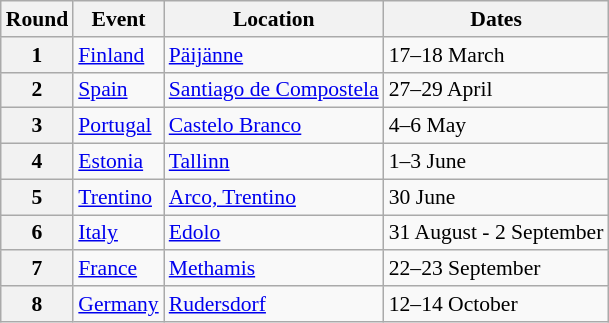<table class="wikitable" style="font-size: 90%">
<tr>
<th>Round</th>
<th>Event</th>
<th>Location</th>
<th>Dates</th>
</tr>
<tr>
<th>1</th>
<td> <a href='#'>Finland</a></td>
<td><a href='#'>Päijänne</a></td>
<td>17–18 March</td>
</tr>
<tr>
<th>2</th>
<td> <a href='#'>Spain</a></td>
<td><a href='#'>Santiago de Compostela</a></td>
<td>27–29 April</td>
</tr>
<tr>
<th>3</th>
<td> <a href='#'>Portugal</a></td>
<td><a href='#'>Castelo Branco</a></td>
<td>4–6 May</td>
</tr>
<tr>
<th>4</th>
<td> <a href='#'>Estonia</a></td>
<td><a href='#'>Tallinn</a></td>
<td>1–3 June</td>
</tr>
<tr>
<th>5</th>
<td> <a href='#'>Trentino</a></td>
<td><a href='#'>Arco, Trentino</a></td>
<td>30 June</td>
</tr>
<tr>
<th>6</th>
<td> <a href='#'>Italy</a></td>
<td><a href='#'>Edolo</a></td>
<td>31 August - 2 September</td>
</tr>
<tr>
<th>7</th>
<td> <a href='#'>France</a></td>
<td><a href='#'>Methamis</a></td>
<td>22–23 September</td>
</tr>
<tr>
<th>8</th>
<td> <a href='#'>Germany</a></td>
<td><a href='#'>Rudersdorf</a></td>
<td>12–14 October</td>
</tr>
</table>
